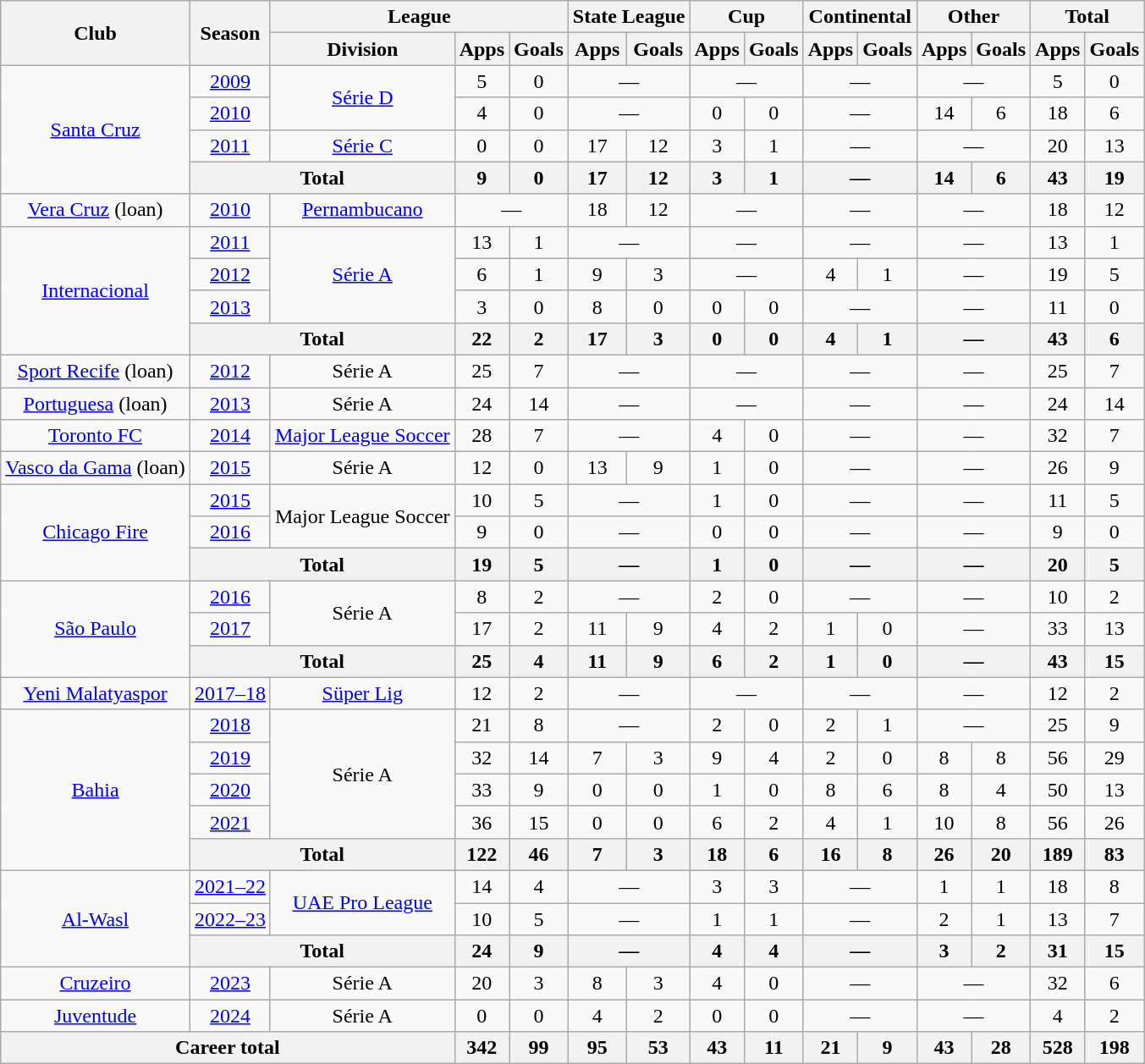<table class="wikitable" style="text-align:center">
<tr>
<th rowspan="2">Club</th>
<th rowspan="2">Season</th>
<th colspan="3">League</th>
<th colspan="2">State League</th>
<th colspan="2">Cup</th>
<th colspan="2">Continental</th>
<th colspan="2">Other</th>
<th colspan="2">Total</th>
</tr>
<tr>
<th>Division</th>
<th>Apps</th>
<th>Goals</th>
<th>Apps</th>
<th>Goals</th>
<th>Apps</th>
<th>Goals</th>
<th>Apps</th>
<th>Goals</th>
<th>Apps</th>
<th>Goals</th>
<th>Apps</th>
<th>Goals</th>
</tr>
<tr>
<td rowspan="4"><a href='#'>Santa Cruz</a></td>
<td><a href='#'>2009</a></td>
<td rowspan="2"><a href='#'>Série D</a></td>
<td>5</td>
<td>0</td>
<td colspan="2">—</td>
<td colspan="2">—</td>
<td colspan="2">—</td>
<td colspan="2">—</td>
<td>5</td>
<td>0</td>
</tr>
<tr>
<td><a href='#'>2010</a></td>
<td>4</td>
<td>0</td>
<td colspan="2">—</td>
<td>0</td>
<td>0</td>
<td colspan="2">—</td>
<td>14</td>
<td>6</td>
<td>18</td>
<td>6</td>
</tr>
<tr>
<td><a href='#'>2011</a></td>
<td><a href='#'>Série C</a></td>
<td>0</td>
<td>0</td>
<td>17</td>
<td>12</td>
<td>3</td>
<td>1</td>
<td colspan="2">—</td>
<td colspan="2">—</td>
<td>20</td>
<td>13</td>
</tr>
<tr>
<th colspan="2">Total</th>
<th>9</th>
<th>0</th>
<th>17</th>
<th>12</th>
<th>3</th>
<th>1</th>
<th colspan="2">—</th>
<th>14</th>
<th>6</th>
<th>43</th>
<th>19</th>
</tr>
<tr>
<td><a href='#'>Vera Cruz</a> (loan)</td>
<td><a href='#'>2010</a></td>
<td><a href='#'>Pernambucano</a></td>
<td colspan="2">—</td>
<td>18</td>
<td>12</td>
<td colspan="2">—</td>
<td colspan="2">—</td>
<td colspan="2">—</td>
<td>18</td>
<td>12</td>
</tr>
<tr>
<td rowspan="4"><a href='#'>Internacional</a></td>
<td><a href='#'>2011</a></td>
<td rowspan="3"><a href='#'>Série A</a></td>
<td>13</td>
<td>1</td>
<td colspan="2">—</td>
<td colspan="2">—</td>
<td colspan="2">—</td>
<td colspan="2">—</td>
<td>13</td>
<td>1</td>
</tr>
<tr>
<td><a href='#'>2012</a></td>
<td>6</td>
<td>1</td>
<td>9</td>
<td>3</td>
<td colspan="2">—</td>
<td>4</td>
<td>1</td>
<td colspan="2">—</td>
<td>19</td>
<td>5</td>
</tr>
<tr>
<td><a href='#'>2013</a></td>
<td>3</td>
<td>0</td>
<td>8</td>
<td>0</td>
<td>0</td>
<td>0</td>
<td colspan="2">—</td>
<td colspan="2">—</td>
<td>11</td>
<td>0</td>
</tr>
<tr>
<th colspan="2">Total</th>
<th>22</th>
<th>2</th>
<th>17</th>
<th>3</th>
<th>0</th>
<th>0</th>
<th>4</th>
<th>1</th>
<th colspan="2">—</th>
<th>43</th>
<th>6</th>
</tr>
<tr>
<td><a href='#'>Sport Recife</a> (loan)</td>
<td><a href='#'>2012</a></td>
<td>Série A</td>
<td>25</td>
<td>7</td>
<td colspan="2">—</td>
<td colspan="2">—</td>
<td colspan="2">—</td>
<td colspan="2">—</td>
<td>25</td>
<td>7</td>
</tr>
<tr>
<td><a href='#'>Portuguesa</a> (loan)</td>
<td><a href='#'>2013</a></td>
<td>Série A</td>
<td>24</td>
<td>14</td>
<td colspan="2">—</td>
<td colspan="2">—</td>
<td colspan="2">—</td>
<td colspan="2">—</td>
<td>24</td>
<td>14</td>
</tr>
<tr>
<td><a href='#'>Toronto FC</a></td>
<td><a href='#'>2014</a></td>
<td><a href='#'>Major League Soccer</a></td>
<td>28</td>
<td>7</td>
<td colspan="2">—</td>
<td>4</td>
<td>0</td>
<td colspan="2">—</td>
<td colspan="2">—</td>
<td>32</td>
<td>7</td>
</tr>
<tr>
<td><a href='#'>Vasco da Gama</a> (loan)</td>
<td><a href='#'>2015</a></td>
<td>Série A</td>
<td>12</td>
<td>0</td>
<td>13</td>
<td>9</td>
<td>1</td>
<td>0</td>
<td colspan="2">—</td>
<td colspan="2">—</td>
<td>26</td>
<td>9</td>
</tr>
<tr>
<td rowspan="3"><a href='#'>Chicago Fire</a></td>
<td><a href='#'>2015</a></td>
<td rowspan="2">Major League Soccer</td>
<td>10</td>
<td>5</td>
<td colspan="2">—</td>
<td>1</td>
<td>0</td>
<td colspan="2">—</td>
<td colspan="2">—</td>
<td>11</td>
<td>5</td>
</tr>
<tr>
<td><a href='#'>2016</a></td>
<td>9</td>
<td>0</td>
<td colspan="2">—</td>
<td>0</td>
<td>0</td>
<td colspan="2">—</td>
<td colspan="2">—</td>
<td>9</td>
<td>0</td>
</tr>
<tr>
<th colspan="2">Total</th>
<th>19</th>
<th>5</th>
<th colspan="2">—</th>
<th>1</th>
<th>0</th>
<th colspan="2">—</th>
<th colspan="2">—</th>
<th>20</th>
<th>5</th>
</tr>
<tr>
<td rowspan="3"><a href='#'>São Paulo</a></td>
<td><a href='#'>2016</a></td>
<td rowspan="2">Série A</td>
<td>8</td>
<td>2</td>
<td colspan="2">—</td>
<td>2</td>
<td>0</td>
<td colspan="2">—</td>
<td colspan="2">—</td>
<td>10</td>
<td>2</td>
</tr>
<tr>
<td><a href='#'>2017</a></td>
<td>17</td>
<td>2</td>
<td>11</td>
<td>9</td>
<td>4</td>
<td>2</td>
<td>1</td>
<td>0</td>
<td colspan="2">—</td>
<td>33</td>
<td>13</td>
</tr>
<tr>
<th colspan="2">Total</th>
<th>25</th>
<th>4</th>
<th>11</th>
<th>9</th>
<th>6</th>
<th>2</th>
<th>1</th>
<th>0</th>
<th colspan="2">—</th>
<th>43</th>
<th>15</th>
</tr>
<tr>
<td><a href='#'>Yeni Malatyaspor</a></td>
<td><a href='#'>2017–18</a></td>
<td><a href='#'>Süper Lig</a></td>
<td>12</td>
<td>2</td>
<td colspan="2">—</td>
<td colspan="2">—</td>
<td colspan="2">—</td>
<td colspan="2">—</td>
<td>12</td>
<td>2</td>
</tr>
<tr>
<td rowspan="5"><a href='#'>Bahia</a></td>
<td><a href='#'>2018</a></td>
<td rowspan="4">Série A</td>
<td>21</td>
<td>8</td>
<td colspan="2">—</td>
<td>2</td>
<td>0</td>
<td>2</td>
<td>1</td>
<td colspan="2">—</td>
<td>25</td>
<td>9</td>
</tr>
<tr>
<td><a href='#'>2019</a></td>
<td>32</td>
<td>14</td>
<td>7</td>
<td>3</td>
<td>9</td>
<td>4</td>
<td>2</td>
<td>0</td>
<td>8</td>
<td>8</td>
<td>56</td>
<td>29</td>
</tr>
<tr>
<td><a href='#'>2020</a></td>
<td>33</td>
<td>9</td>
<td>0</td>
<td>0</td>
<td>1</td>
<td>0</td>
<td>8</td>
<td>6</td>
<td>8</td>
<td>4</td>
<td>50</td>
<td>13</td>
</tr>
<tr>
<td><a href='#'>2021</a></td>
<td>36</td>
<td>15</td>
<td>0</td>
<td>0</td>
<td>6</td>
<td>2</td>
<td>4</td>
<td>1</td>
<td>10</td>
<td>8</td>
<td>56</td>
<td>26</td>
</tr>
<tr>
<th colspan="2">Total</th>
<th>122</th>
<th>46</th>
<th>7</th>
<th>3</th>
<th>18</th>
<th>6</th>
<th>16</th>
<th>8</th>
<th>26</th>
<th>20</th>
<th>189</th>
<th>83</th>
</tr>
<tr>
<td rowspan="3"><a href='#'>Al-Wasl</a></td>
<td><a href='#'>2021–22</a></td>
<td rowspan="2"><a href='#'>UAE Pro League</a></td>
<td>14</td>
<td>4</td>
<td colspan="2">—</td>
<td>3</td>
<td>3</td>
<td colspan="2">—</td>
<td>1</td>
<td>1</td>
<td>18</td>
<td>8</td>
</tr>
<tr>
<td><a href='#'>2022–23</a></td>
<td>10</td>
<td>5</td>
<td colspan="2">—</td>
<td>1</td>
<td>1</td>
<td colspan="2">—</td>
<td>2</td>
<td>1</td>
<td>13</td>
<td>7</td>
</tr>
<tr>
<th colspan="2">Total</th>
<th>24</th>
<th>9</th>
<th colspan="2">—</th>
<th>4</th>
<th>4</th>
<th colspan="2">—</th>
<th>3</th>
<th>2</th>
<th>31</th>
<th>15</th>
</tr>
<tr>
<td><a href='#'>Cruzeiro</a></td>
<td><a href='#'>2023</a></td>
<td>Série A</td>
<td>20</td>
<td>3</td>
<td>8</td>
<td>3</td>
<td>4</td>
<td>0</td>
<td colspan="2">—</td>
<td colspan="2">—</td>
<td>32</td>
<td>6</td>
</tr>
<tr>
<td><a href='#'>Juventude</a></td>
<td><a href='#'>2024</a></td>
<td>Série A</td>
<td>0</td>
<td>0</td>
<td>4</td>
<td>2</td>
<td>0</td>
<td>0</td>
<td colspan="2">—</td>
<td colspan="2">—</td>
<td>4</td>
<td>2</td>
</tr>
<tr>
<th colspan="3">Career total</th>
<th>342</th>
<th>99</th>
<th>95</th>
<th>53</th>
<th>43</th>
<th>11</th>
<th>21</th>
<th>9</th>
<th>43</th>
<th>28</th>
<th>528</th>
<th>198</th>
</tr>
</table>
